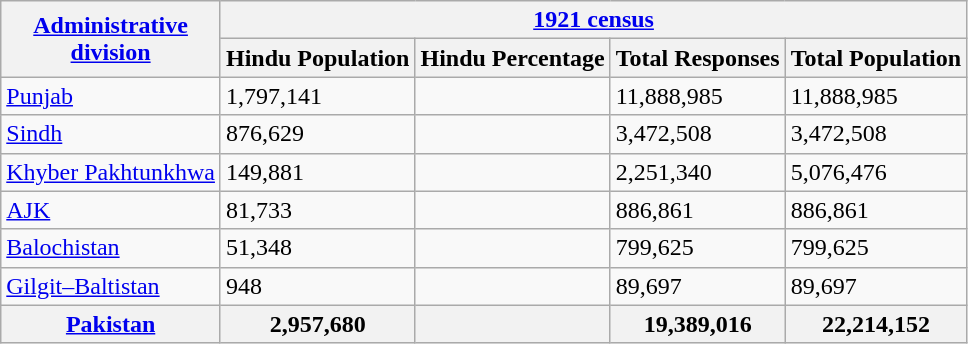<table class="wikitable sortable">
<tr>
<th rowspan="2"><a href='#'>Administrative<br>division</a></th>
<th colspan="4"><a href='#'>1921 census</a></th>
</tr>
<tr>
<th>Hindu Population</th>
<th>Hindu Percentage</th>
<th>Total Responses</th>
<th>Total Population</th>
</tr>
<tr>
<td><a href='#'>Punjab</a></td>
<td>1,797,141</td>
<td></td>
<td>11,888,985</td>
<td>11,888,985</td>
</tr>
<tr>
<td><a href='#'>Sindh</a></td>
<td>876,629</td>
<td></td>
<td>3,472,508</td>
<td>3,472,508</td>
</tr>
<tr>
<td><a href='#'>Khyber Pakhtunkhwa</a></td>
<td>149,881</td>
<td></td>
<td>2,251,340</td>
<td>5,076,476</td>
</tr>
<tr>
<td><a href='#'>AJK</a></td>
<td>81,733</td>
<td></td>
<td>886,861</td>
<td>886,861</td>
</tr>
<tr>
<td><a href='#'>Balochistan</a></td>
<td>51,348</td>
<td></td>
<td>799,625</td>
<td>799,625</td>
</tr>
<tr>
<td><a href='#'>Gilgit–Baltistan</a></td>
<td>948</td>
<td></td>
<td>89,697</td>
<td>89,697</td>
</tr>
<tr>
<th><a href='#'>Pakistan</a></th>
<th>2,957,680</th>
<th></th>
<th>19,389,016</th>
<th>22,214,152</th>
</tr>
</table>
